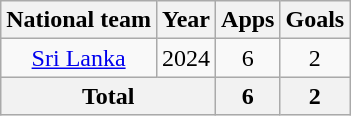<table class="wikitable" style="text-align:center">
<tr>
<th>National team</th>
<th>Year</th>
<th>Apps</th>
<th>Goals</th>
</tr>
<tr>
<td><a href='#'>Sri Lanka</a></td>
<td>2024</td>
<td>6</td>
<td>2</td>
</tr>
<tr>
<th colspan="2">Total</th>
<th>6</th>
<th>2</th>
</tr>
</table>
